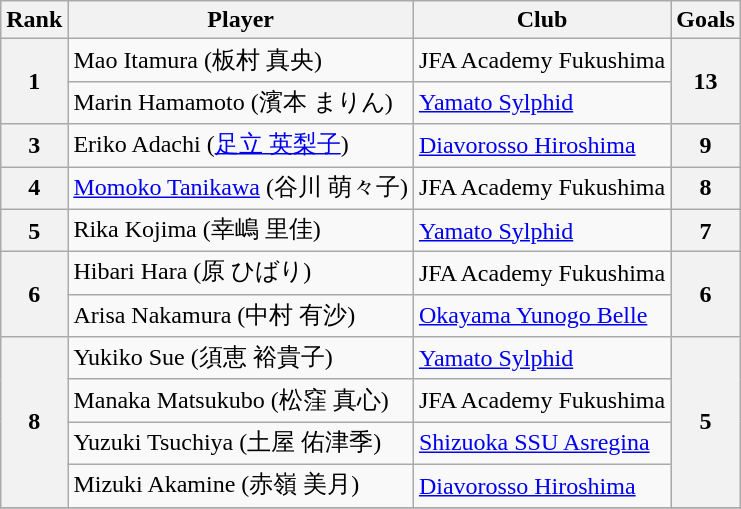<table class="wikitable">
<tr>
<th>Rank</th>
<th>Player</th>
<th>Club</th>
<th>Goals</th>
</tr>
<tr>
<th rowspan="2">1</th>
<td> Mao Itamura (板村 真央)</td>
<td>JFA Academy Fukushima</td>
<th rowspan="2">13</th>
</tr>
<tr>
<td> Marin Hamamoto (濱本 まりん)</td>
<td><a href='#'>Yamato Sylphid</a></td>
</tr>
<tr>
<th>3</th>
<td> Eriko Adachi (<a href='#'>足立 英梨子</a>)</td>
<td><a href='#'>Diavorosso Hiroshima</a></td>
<th>9</th>
</tr>
<tr>
<th>4</th>
<td> <a href='#'>Momoko Tanikawa</a> (谷川 萌々子)</td>
<td>JFA Academy Fukushima</td>
<th>8</th>
</tr>
<tr>
<th>5</th>
<td> Rika Kojima (幸嶋 里佳)</td>
<td><a href='#'>Yamato Sylphid</a></td>
<th>7</th>
</tr>
<tr>
<th rowspan="2">6</th>
<td> Hibari Hara (原 ひばり)</td>
<td>JFA Academy Fukushima</td>
<th rowspan="2">6</th>
</tr>
<tr>
<td> Arisa Nakamura (中村 有沙)</td>
<td><a href='#'>Okayama Yunogo Belle</a></td>
</tr>
<tr>
<th rowspan="4">8</th>
<td> Yukiko Sue (須恵 裕貴子)</td>
<td><a href='#'>Yamato Sylphid</a></td>
<th rowspan="4">5</th>
</tr>
<tr>
<td> Manaka Matsukubo (松窪 真心)</td>
<td>JFA Academy Fukushima</td>
</tr>
<tr>
<td> Yuzuki Tsuchiya (土屋 佑津季)</td>
<td><a href='#'>Shizuoka SSU Asregina</a></td>
</tr>
<tr>
<td> Mizuki Akamine (赤嶺 美月)</td>
<td><a href='#'>Diavorosso Hiroshima</a></td>
</tr>
<tr>
</tr>
</table>
